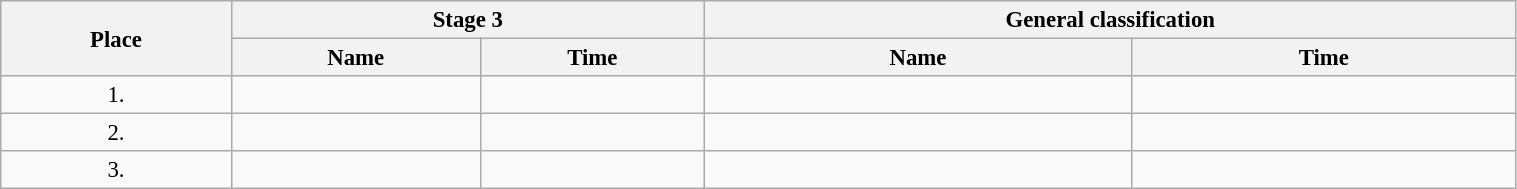<table class=wikitable style="font-size:95%" width="80%">
<tr>
<th rowspan="2">Place</th>
<th colspan="2">Stage 3</th>
<th colspan="2">General classification</th>
</tr>
<tr>
<th>Name</th>
<th>Time</th>
<th>Name</th>
<th>Time</th>
</tr>
<tr>
<td align="center">1.</td>
<td></td>
<td></td>
<td></td>
<td></td>
</tr>
<tr>
<td align="center">2.</td>
<td></td>
<td></td>
<td></td>
<td></td>
</tr>
<tr>
<td align="center">3.</td>
<td></td>
<td></td>
<td></td>
<td></td>
</tr>
</table>
